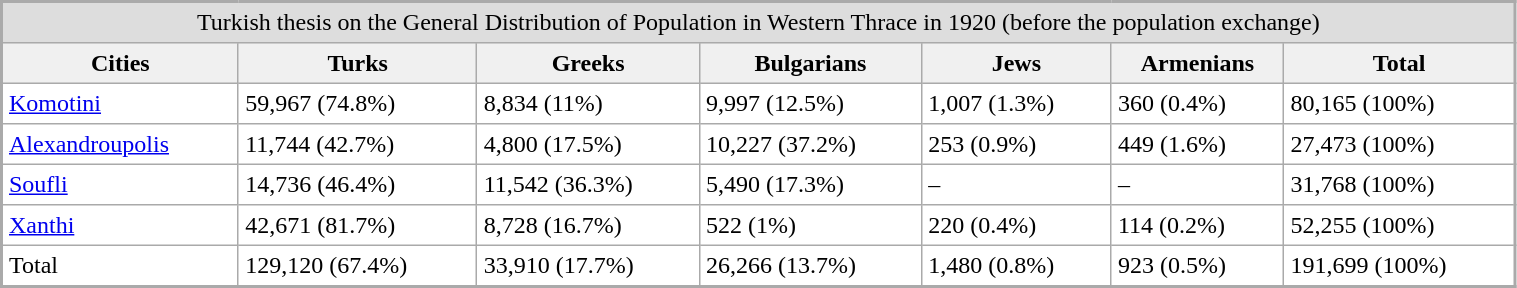<table cellpadding="4" cellspacing="0" width=80% align="center" rules="all" style="margin: 1em; background: #ffffff; border: 2px solid #aaa; font-size: 100%;">
<tr bgcolor=#DDDDDD>
<td colspan=8 align="center">Turkish thesis on the General Distribution of Population in Western Thrace in 1920 (before the population exchange)</td>
</tr>
<tr bgcolor=#f0f0f0 align="center">
<th>Cities</th>
<th align="center">Turks</th>
<th align="center">Greeks</th>
<th align="center">Bulgarians</th>
<th align="center">Jews</th>
<th align="center">Armenians</th>
<th align="center">Total</th>
</tr>
<tr>
<td><a href='#'>Komotini</a></td>
<td>59,967 (74.8%)</td>
<td>8,834 (11%)</td>
<td>9,997 (12.5%)</td>
<td>1,007 (1.3%)</td>
<td>360 (0.4%)</td>
<td>80,165 (100%)</td>
</tr>
<tr>
<td><a href='#'>Alexandroupolis</a></td>
<td>11,744 (42.7%)</td>
<td>4,800 (17.5%)</td>
<td>10,227 (37.2%)</td>
<td>253 (0.9%)</td>
<td>449 (1.6%)</td>
<td>27,473 (100%)</td>
</tr>
<tr>
<td><a href='#'>Soufli</a></td>
<td>14,736 (46.4%)</td>
<td>11,542 (36.3%)</td>
<td>5,490 (17.3%)</td>
<td>–</td>
<td>–</td>
<td>31,768 (100%)</td>
</tr>
<tr>
<td><a href='#'>Xanthi</a></td>
<td>42,671 (81.7%)</td>
<td>8,728 (16.7%)</td>
<td>522 (1%)</td>
<td>220 (0.4%)</td>
<td>114 (0.2%)</td>
<td>52,255 (100%)</td>
</tr>
<tr>
<td>Total</td>
<td>129,120 (67.4%)</td>
<td>33,910 (17.7%)</td>
<td>26,266 (13.7%)</td>
<td>1,480 (0.8%)</td>
<td>923 (0.5%)</td>
<td>191,699 (100%)</td>
</tr>
</table>
